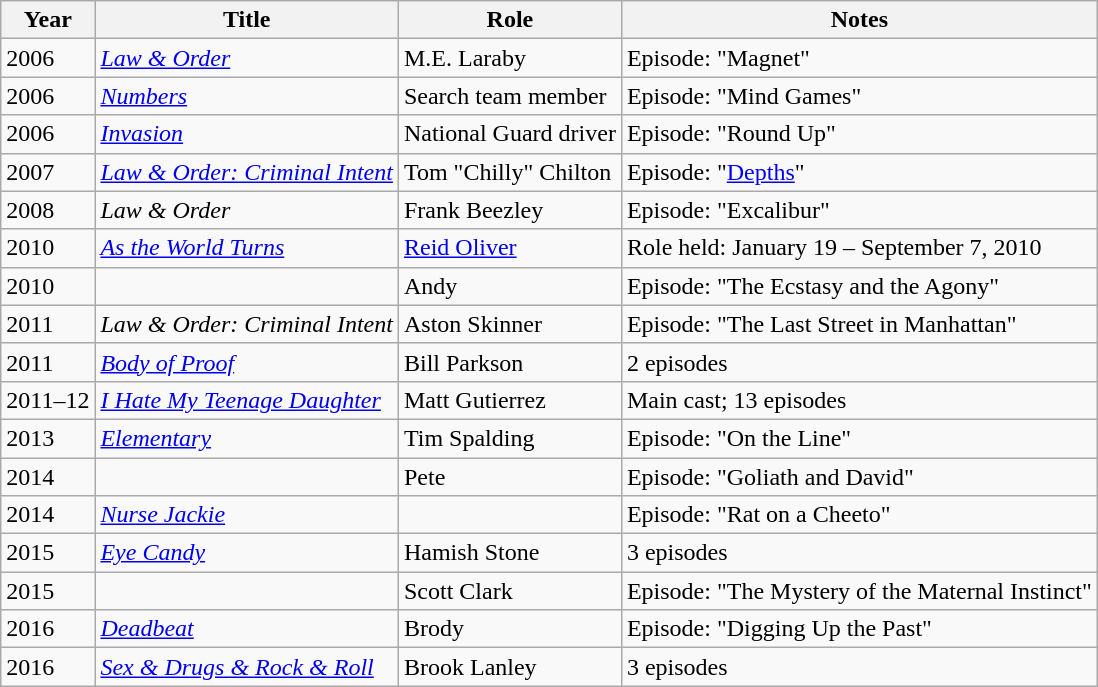<table class="wikitable sortable">
<tr>
<th>Year</th>
<th>Title</th>
<th>Role</th>
<th class="unsortable">Notes</th>
</tr>
<tr>
<td>2006</td>
<td><em><a href='#'>Law & Order</a></em></td>
<td>M.E. Laraby</td>
<td>Episode: "Magnet"</td>
</tr>
<tr>
<td>2006</td>
<td><em><a href='#'>Numbers</a></em></td>
<td>Search team member</td>
<td>Episode: "Mind Games"</td>
</tr>
<tr>
<td>2006</td>
<td><em><a href='#'>Invasion</a></em></td>
<td>National Guard driver</td>
<td>Episode: "Round Up"</td>
</tr>
<tr>
<td>2007</td>
<td><em><a href='#'>Law & Order: Criminal Intent</a></em></td>
<td>Tom "Chilly" Chilton</td>
<td>Episode: "<a href='#'>Depths</a>"</td>
</tr>
<tr>
<td>2008</td>
<td><em>Law & Order</em></td>
<td>Frank Beezley</td>
<td>Episode: "Excalibur"</td>
</tr>
<tr>
<td>2010</td>
<td><em><a href='#'>As the World Turns</a></em></td>
<td><a href='#'>Reid Oliver</a></td>
<td>Role held: January 19 – September 7, 2010</td>
</tr>
<tr>
<td>2010</td>
<td><em></em></td>
<td>Andy</td>
<td>Episode: "The Ecstasy and the Agony"</td>
</tr>
<tr>
<td>2011</td>
<td><em>Law & Order: Criminal Intent</em></td>
<td>Aston Skinner</td>
<td>Episode: "The Last Street in Manhattan"</td>
</tr>
<tr>
<td>2011</td>
<td><em><a href='#'>Body of Proof</a></em></td>
<td>Bill Parkson</td>
<td>2 episodes</td>
</tr>
<tr>
<td>2011–12</td>
<td><em><a href='#'>I Hate My Teenage Daughter</a></em></td>
<td>Matt Gutierrez</td>
<td>Main cast; 13 episodes</td>
</tr>
<tr>
<td>2013</td>
<td><em><a href='#'>Elementary</a></em></td>
<td>Tim Spalding</td>
<td>Episode: "On the Line"</td>
</tr>
<tr>
<td>2014</td>
<td><em></em></td>
<td>Pete</td>
<td>Episode: "Goliath and David"</td>
</tr>
<tr>
<td>2014</td>
<td><em><a href='#'>Nurse Jackie</a></em></td>
<td></td>
<td>Episode: "Rat on a Cheeto"</td>
</tr>
<tr>
<td>2015</td>
<td><em><a href='#'>Eye Candy</a></em></td>
<td>Hamish Stone</td>
<td>3 episodes</td>
</tr>
<tr>
<td>2015</td>
<td><em></em></td>
<td>Scott Clark</td>
<td>Episode: "The Mystery of the Maternal Instinct"</td>
</tr>
<tr>
<td>2016</td>
<td><em><a href='#'>Deadbeat</a></em></td>
<td>Brody</td>
<td>Episode: "Digging Up the Past"</td>
</tr>
<tr>
<td>2016</td>
<td><em><a href='#'>Sex & Drugs & Rock & Roll</a></em></td>
<td>Brook Lanley</td>
<td>3 episodes</td>
</tr>
</table>
